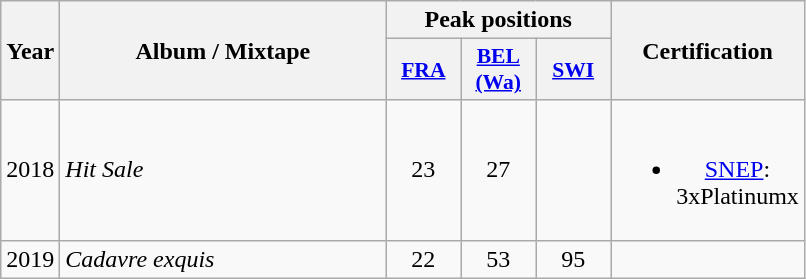<table class="wikitable">
<tr>
<th align="center" rowspan="2" width="10">Year</th>
<th align="center" rowspan="2" width="210">Album / Mixtape</th>
<th align="center" colspan="3" width="20">Peak positions</th>
<th align="center" rowspan="2" width="70">Certification</th>
</tr>
<tr>
<th scope="col" style="width:3em;font-size:90%;"><a href='#'>FRA</a><br></th>
<th scope="col" style="width:3em;font-size:90%;"><a href='#'>BEL <br>(Wa)</a><br></th>
<th scope="col" style="width:3em;font-size:90%;"><a href='#'>SWI</a><br></th>
</tr>
<tr>
<td style="text-align:center;">2018</td>
<td><em>Hit Sale</em></td>
<td style="text-align:center;">23</td>
<td style="text-align:center;">27</td>
<td style="text-align:center;"></td>
<td style="text-align:center;"><br><ul><li><a href='#'>SNEP</a>: 3xPlatinumx</li></ul></td>
</tr>
<tr>
<td style="text-align:center;">2019</td>
<td><em>Cadavre exquis</em></td>
<td style="text-align:center;">22</td>
<td style="text-align:center;">53</td>
<td style="text-align:center;">95</td>
<td style="text-align:center;"></td>
</tr>
</table>
